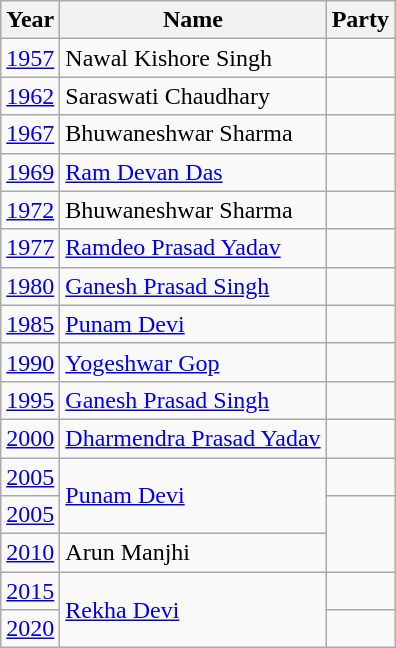<table class="wikitable sortable">
<tr>
<th>Year</th>
<th>Name</th>
<th colspan="2">Party</th>
</tr>
<tr>
<td><a href='#'>1957</a></td>
<td>Nawal Kishore Singh</td>
<td></td>
</tr>
<tr>
<td><a href='#'>1962</a></td>
<td>Saraswati Chaudhary</td>
</tr>
<tr>
<td><a href='#'>1967</a></td>
<td>Bhuwaneshwar Sharma</td>
<td></td>
</tr>
<tr>
<td><a href='#'>1969</a></td>
<td><a href='#'>Ram Devan Das</a></td>
<td></td>
</tr>
<tr>
<td><a href='#'>1972</a></td>
<td>Bhuwaneshwar Sharma</td>
<td></td>
</tr>
<tr>
<td><a href='#'>1977</a></td>
<td><a href='#'>Ramdeo Prasad Yadav</a></td>
<td></td>
</tr>
<tr>
<td><a href='#'>1980</a></td>
<td><a href='#'>Ganesh Prasad Singh</a></td>
<td></td>
</tr>
<tr>
<td><a href='#'>1985</a></td>
<td><a href='#'>Punam Devi</a></td>
<td></td>
</tr>
<tr>
<td><a href='#'>1990</a></td>
<td><a href='#'>Yogeshwar Gop</a></td>
<td></td>
</tr>
<tr>
<td><a href='#'>1995</a></td>
<td><a href='#'>Ganesh Prasad Singh</a></td>
<td></td>
</tr>
<tr>
<td><a href='#'>2000</a></td>
<td><a href='#'>Dharmendra Prasad Yadav</a></td>
<td></td>
</tr>
<tr>
<td><a href='#'>2005</a></td>
<td rowspan="2"><a href='#'>Punam Devi</a></td>
<td></td>
</tr>
<tr>
<td><a href='#'>2005</a></td>
</tr>
<tr>
<td><a href='#'>2010</a></td>
<td>Arun Manjhi</td>
</tr>
<tr>
<td><a href='#'>2015</a></td>
<td rowspan="2"><a href='#'>Rekha Devi</a></td>
<td></td>
</tr>
<tr>
<td><a href='#'>2020</a></td>
</tr>
</table>
